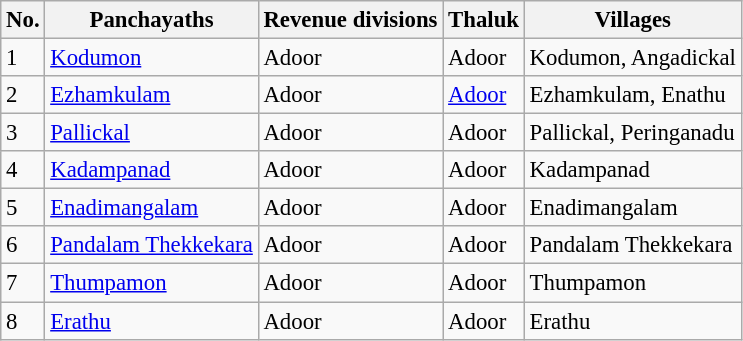<table class="wikitable" style="font-size:95%;">
<tr>
<th>No.</th>
<th>Panchayaths</th>
<th>Revenue divisions</th>
<th>Thaluk</th>
<th>Villages</th>
</tr>
<tr>
<td>1</td>
<td><a href='#'>Kodumon</a></td>
<td>Adoor</td>
<td>Adoor</td>
<td>Kodumon, Angadickal</td>
</tr>
<tr>
<td>2</td>
<td><a href='#'>Ezhamkulam</a></td>
<td>Adoor</td>
<td><a href='#'>Adoor</a></td>
<td>Ezhamkulam, Enathu</td>
</tr>
<tr>
<td>3</td>
<td><a href='#'>Pallickal</a></td>
<td>Adoor</td>
<td>Adoor</td>
<td>Pallickal, Peringanadu</td>
</tr>
<tr>
<td>4</td>
<td><a href='#'>Kadampanad</a></td>
<td>Adoor</td>
<td>Adoor</td>
<td>Kadampanad</td>
</tr>
<tr>
<td>5</td>
<td><a href='#'>Enadimangalam</a></td>
<td>Adoor</td>
<td>Adoor</td>
<td>Enadimangalam</td>
</tr>
<tr>
<td>6</td>
<td><a href='#'>Pandalam Thekkekara</a></td>
<td>Adoor</td>
<td>Adoor</td>
<td>Pandalam Thekkekara</td>
</tr>
<tr>
<td>7</td>
<td><a href='#'>Thumpamon</a></td>
<td>Adoor</td>
<td>Adoor</td>
<td>Thumpamon</td>
</tr>
<tr>
<td>8</td>
<td><a href='#'>Erathu</a></td>
<td>Adoor</td>
<td>Adoor</td>
<td>Erathu</td>
</tr>
</table>
